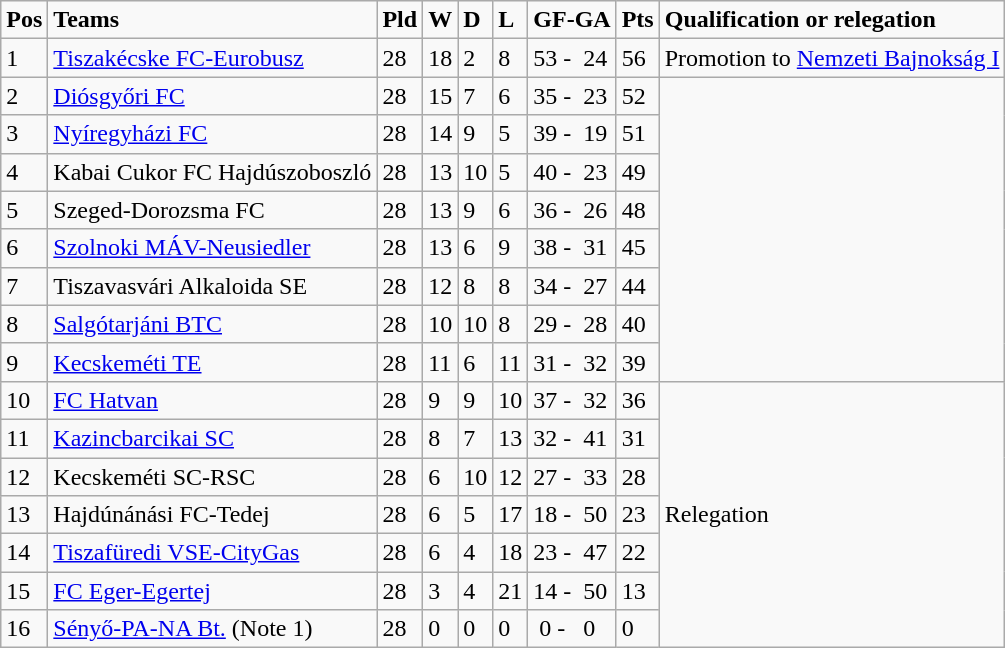<table class="wikitable">
<tr>
<td><strong>Pos</strong></td>
<td><strong>Teams</strong></td>
<td><strong>Pld</strong></td>
<td><strong>W</strong></td>
<td><strong>D</strong></td>
<td><strong>L</strong></td>
<td><strong>GF-GA</strong></td>
<td><strong>Pts</strong></td>
<td><strong>Qualification or relegation</strong></td>
</tr>
<tr>
<td>1</td>
<td><a href='#'>Tiszakécske FC-Eurobusz</a></td>
<td>28</td>
<td>18</td>
<td>2</td>
<td>8</td>
<td>53 -  24</td>
<td>56</td>
<td>Promotion to <a href='#'>Nemzeti Bajnokság I</a></td>
</tr>
<tr>
<td>2</td>
<td><a href='#'>Diósgyőri FC</a></td>
<td>28</td>
<td>15</td>
<td>7</td>
<td>6</td>
<td>35 -  23</td>
<td>52</td>
<td rowspan="8"></td>
</tr>
<tr>
<td>3</td>
<td><a href='#'>Nyíregyházi FC</a></td>
<td>28</td>
<td>14</td>
<td>9</td>
<td>5</td>
<td>39 -  19</td>
<td>51</td>
</tr>
<tr>
<td>4</td>
<td>Kabai Cukor FC Hajdúszoboszló</td>
<td>28</td>
<td>13</td>
<td>10</td>
<td>5</td>
<td>40 -  23</td>
<td>49</td>
</tr>
<tr>
<td>5</td>
<td>Szeged-Dorozsma FC</td>
<td>28</td>
<td>13</td>
<td>9</td>
<td>6</td>
<td>36 -  26</td>
<td>48</td>
</tr>
<tr>
<td>6</td>
<td><a href='#'>Szolnoki MÁV-Neusiedler</a></td>
<td>28</td>
<td>13</td>
<td>6</td>
<td>9</td>
<td>38 -  31</td>
<td>45</td>
</tr>
<tr>
<td>7</td>
<td>Tiszavasvári Alkaloida SE</td>
<td>28</td>
<td>12</td>
<td>8</td>
<td>8</td>
<td>34 -  27</td>
<td>44</td>
</tr>
<tr>
<td>8</td>
<td><a href='#'>Salgótarjáni BTC</a></td>
<td>28</td>
<td>10</td>
<td>10</td>
<td>8</td>
<td>29 -  28</td>
<td>40</td>
</tr>
<tr>
<td>9</td>
<td><a href='#'>Kecskeméti TE</a></td>
<td>28</td>
<td>11</td>
<td>6</td>
<td>11</td>
<td>31 -  32</td>
<td>39</td>
</tr>
<tr>
<td>10</td>
<td><a href='#'>FC Hatvan</a></td>
<td>28</td>
<td>9</td>
<td>9</td>
<td>10</td>
<td>37 -  32</td>
<td>36</td>
<td rowspan="7">Relegation</td>
</tr>
<tr>
<td>11</td>
<td><a href='#'>Kazincbarcikai SC</a></td>
<td>28</td>
<td>8</td>
<td>7</td>
<td>13</td>
<td>32 -  41</td>
<td>31</td>
</tr>
<tr>
<td>12</td>
<td>Kecskeméti SC-RSC</td>
<td>28</td>
<td>6</td>
<td>10</td>
<td>12</td>
<td>27 -  33</td>
<td>28</td>
</tr>
<tr>
<td>13</td>
<td>Hajdúnánási FC-Tedej</td>
<td>28</td>
<td>6</td>
<td>5</td>
<td>17</td>
<td>18 -  50</td>
<td>23</td>
</tr>
<tr>
<td>14</td>
<td><a href='#'>Tiszafüredi VSE-CityGas</a></td>
<td>28</td>
<td>6</td>
<td>4</td>
<td>18</td>
<td>23 -  47</td>
<td>22</td>
</tr>
<tr>
<td>15</td>
<td><a href='#'>FC Eger-Egertej</a></td>
<td>28</td>
<td>3</td>
<td>4</td>
<td>21</td>
<td>14 -  50</td>
<td>13</td>
</tr>
<tr>
<td>16</td>
<td><a href='#'>Sényő-PA-NA Bt.</a> (Note 1)</td>
<td>28</td>
<td>0</td>
<td>0</td>
<td>0</td>
<td> 0 -   0</td>
<td>0</td>
</tr>
</table>
